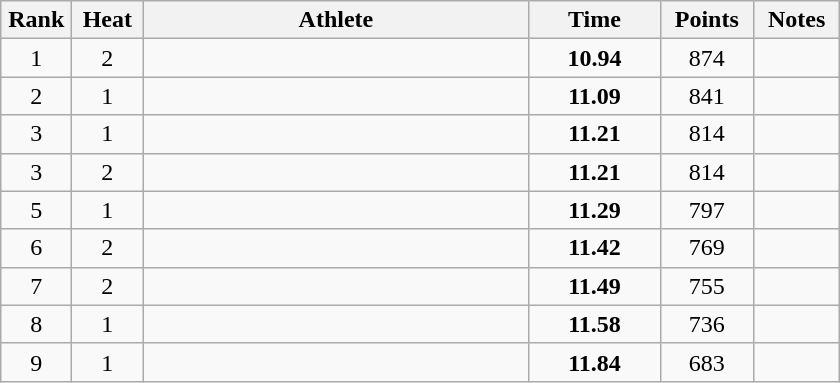<table class="wikitable" style="text-align:center">
<tr>
<th width=40>Rank</th>
<th width=40>Heat</th>
<th width=250>Athlete</th>
<th width=80>Time</th>
<th width=55>Points</th>
<th width=50>Notes</th>
</tr>
<tr>
<td>1</td>
<td>2</td>
<td align=left></td>
<td><strong>10.94</strong></td>
<td>874</td>
<td></td>
</tr>
<tr>
<td>2</td>
<td>1</td>
<td align=left></td>
<td><strong>11.09</strong></td>
<td>841</td>
<td></td>
</tr>
<tr>
<td>3</td>
<td>1</td>
<td align=left></td>
<td><strong>11.21</strong></td>
<td>814</td>
<td></td>
</tr>
<tr>
<td>3</td>
<td>2</td>
<td align=left></td>
<td><strong>11.21</strong></td>
<td>814</td>
<td></td>
</tr>
<tr>
<td>5</td>
<td>1</td>
<td align=left></td>
<td><strong>11.29</strong></td>
<td>797</td>
<td></td>
</tr>
<tr>
<td>6</td>
<td>2</td>
<td align=left></td>
<td><strong>11.42</strong></td>
<td>769</td>
<td></td>
</tr>
<tr>
<td>7</td>
<td>2</td>
<td align=left></td>
<td><strong>11.49</strong></td>
<td>755</td>
<td></td>
</tr>
<tr>
<td>8</td>
<td>1</td>
<td align=left></td>
<td><strong>11.58</strong></td>
<td>736</td>
<td></td>
</tr>
<tr>
<td>9</td>
<td>1</td>
<td align=left></td>
<td><strong>11.84</strong></td>
<td>683</td>
<td></td>
</tr>
</table>
